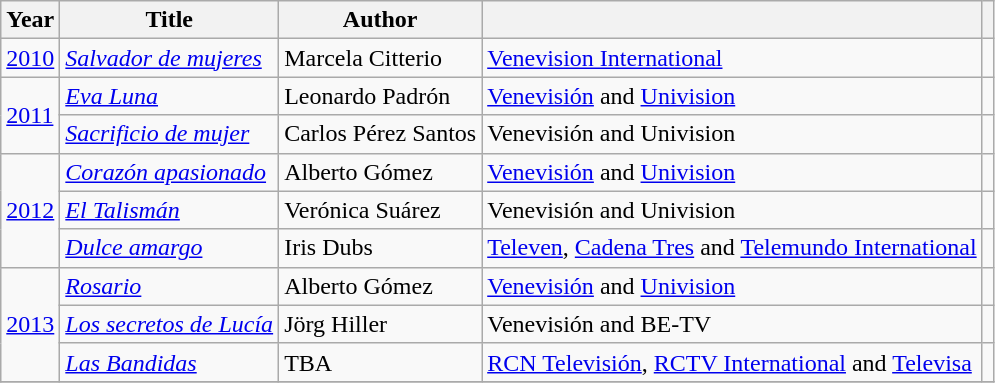<table class="wikitable sortable">
<tr>
<th>Year</th>
<th>Title</th>
<th>Author</th>
<th></th>
<th></th>
</tr>
<tr>
<td rowspan="01"><a href='#'>2010</a></td>
<td><em><a href='#'>Salvador de mujeres</a></em></td>
<td>Marcela Citterio</td>
<td><a href='#'>Venevision International</a></td>
<td></td>
</tr>
<tr>
<td rowspan="02"><a href='#'>2011</a></td>
<td><em><a href='#'>Eva Luna</a></em></td>
<td>Leonardo Padrón</td>
<td><a href='#'>Venevisión</a> and <a href='#'>Univision</a></td>
<td></td>
</tr>
<tr>
<td><em><a href='#'>Sacrificio de mujer</a></em></td>
<td>Carlos Pérez Santos</td>
<td>Venevisión and Univision</td>
<td></td>
</tr>
<tr>
<td rowspan="03"><a href='#'>2012</a></td>
<td><em><a href='#'>Corazón apasionado</a></em></td>
<td>Alberto Gómez</td>
<td><a href='#'>Venevisión</a> and <a href='#'>Univision</a></td>
<td></td>
</tr>
<tr>
<td><em><a href='#'>El Talismán</a></em></td>
<td>Verónica Suárez</td>
<td>Venevisión and Univision</td>
<td></td>
</tr>
<tr>
<td><em><a href='#'>Dulce amargo</a></em></td>
<td>Iris Dubs</td>
<td><a href='#'>Televen</a>, <a href='#'>Cadena Tres</a> and <a href='#'>Telemundo International</a></td>
<td></td>
</tr>
<tr>
<td rowspan="03"><a href='#'>2013</a></td>
<td><em><a href='#'>Rosario</a></em></td>
<td>Alberto Gómez</td>
<td><a href='#'>Venevisión</a> and <a href='#'>Univision</a></td>
<td></td>
</tr>
<tr>
<td><em><a href='#'>Los secretos de Lucía</a></em></td>
<td>Jörg Hiller</td>
<td>Venevisión and BE-TV</td>
<td></td>
</tr>
<tr>
<td><em><a href='#'>Las Bandidas</a></em></td>
<td>TBA</td>
<td><a href='#'>RCN Televisión</a>, <a href='#'>RCTV International</a> and <a href='#'>Televisa</a></td>
<td></td>
</tr>
<tr>
</tr>
</table>
